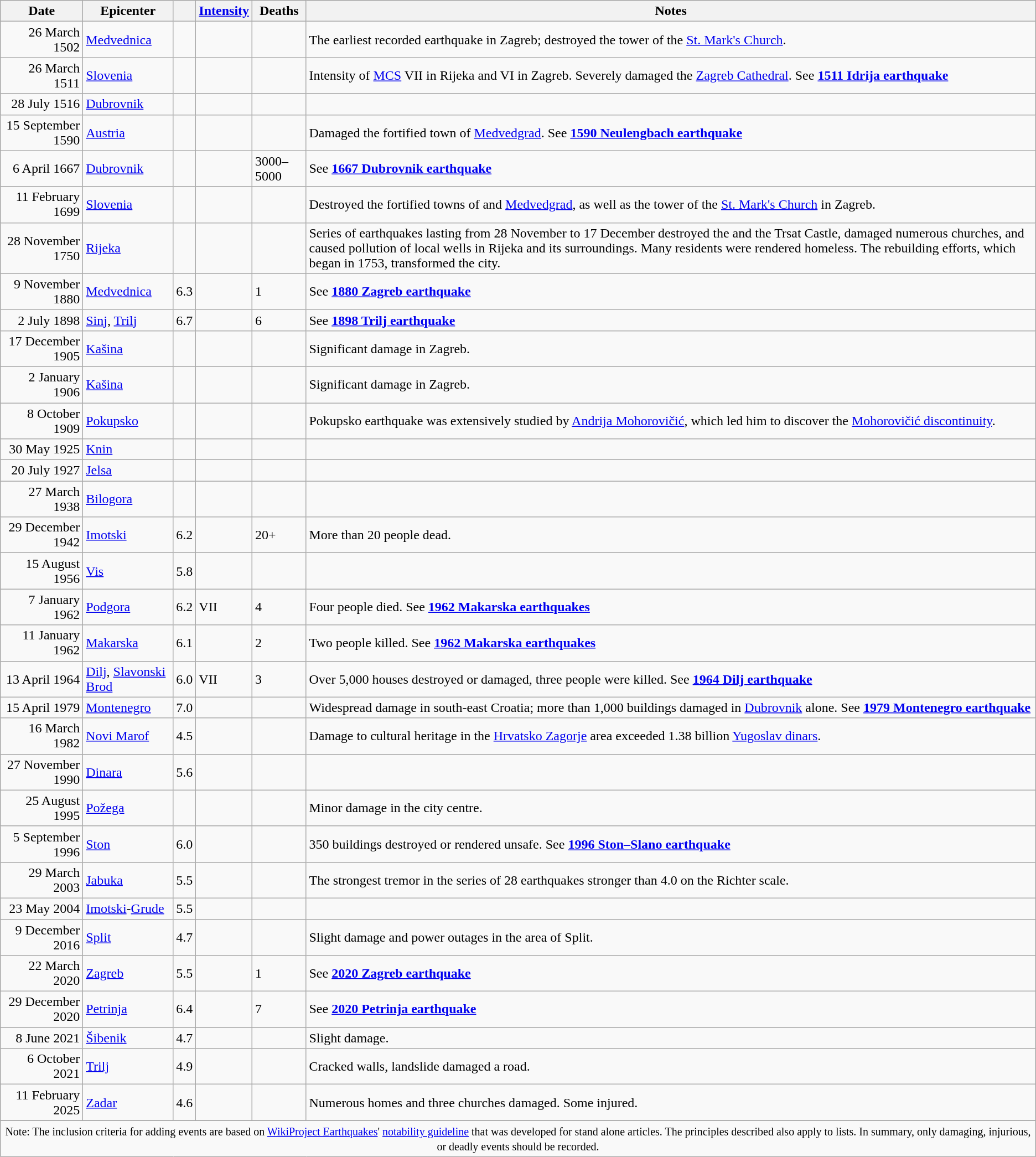<table class="wikitable sortable">
<tr>
<th>Date</th>
<th>Epicenter</th>
<th></th>
<th><a href='#'>Intensity</a></th>
<th>Deaths</th>
<th class="unsortable">Notes</th>
</tr>
<tr>
<td align="right">26 March 1502</td>
<td><a href='#'>Medvednica</a></td>
<td></td>
<td></td>
<td></td>
<td>The earliest recorded earthquake in Zagreb; destroyed the tower of the <a href='#'>St. Mark's Church</a>. </td>
</tr>
<tr>
<td align="right">26 March 1511</td>
<td><a href='#'>Slovenia</a></td>
<td></td>
<td></td>
<td></td>
<td>Intensity of <a href='#'>MCS</a> VII in Rijeka and VI in Zagreb. Severely damaged the <a href='#'>Zagreb Cathedral</a>. See <strong><a href='#'>1511 Idrija earthquake</a></strong></td>
</tr>
<tr>
<td align="right">28 July 1516</td>
<td><a href='#'>Dubrovnik</a></td>
<td></td>
<td></td>
<td></td>
<td></td>
</tr>
<tr>
<td align="right">15 September 1590</td>
<td><a href='#'>Austria</a></td>
<td></td>
<td></td>
<td></td>
<td>Damaged the fortified town of <a href='#'>Medvedgrad</a>. See <strong><a href='#'>1590 Neulengbach earthquake</a></strong></td>
</tr>
<tr>
<td align="right">6 April 1667</td>
<td><a href='#'>Dubrovnik</a></td>
<td></td>
<td></td>
<td>3000–5000</td>
<td> See <strong><a href='#'>1667 Dubrovnik earthquake</a></strong></td>
</tr>
<tr>
<td align="right">11 February 1699</td>
<td><a href='#'>Slovenia</a></td>
<td></td>
<td></td>
<td></td>
<td>Destroyed the fortified towns of  and <a href='#'>Medvedgrad</a>, as well as the tower of the <a href='#'>St. Mark's Church</a> in Zagreb.</td>
</tr>
<tr>
<td align="right">28 November 1750</td>
<td><a href='#'>Rijeka</a></td>
<td></td>
<td></td>
<td></td>
<td>Series of earthquakes lasting from 28 November to 17 December destroyed the  and the Trsat Castle, damaged numerous churches, and caused pollution of local wells in Rijeka and its surroundings. Many residents were rendered homeless. The rebuilding efforts, which began in 1753, transformed the city.</td>
</tr>
<tr>
<td align="right">9 November 1880</td>
<td><a href='#'>Medvednica</a></td>
<td>6.3</td>
<td></td>
<td>1</td>
<td>See <strong><a href='#'>1880 Zagreb earthquake</a></strong></td>
</tr>
<tr>
<td align="right">2 July 1898</td>
<td><a href='#'>Sinj</a>, <a href='#'>Trilj</a></td>
<td>6.7</td>
<td></td>
<td>6</td>
<td>See <strong><a href='#'>1898 Trilj earthquake</a></strong></td>
</tr>
<tr>
<td align="right">17 December 1905</td>
<td><a href='#'>Kašina</a></td>
<td></td>
<td></td>
<td></td>
<td>Significant damage in Zagreb.</td>
</tr>
<tr>
<td align="right">2 January 1906</td>
<td><a href='#'>Kašina</a></td>
<td></td>
<td></td>
<td></td>
<td>Significant damage in Zagreb.</td>
</tr>
<tr>
<td align="right">8 October 1909</td>
<td><a href='#'>Pokupsko</a></td>
<td></td>
<td></td>
<td></td>
<td>Pokupsko earthquake was extensively studied by <a href='#'>Andrija Mohorovičić</a>, which led him to discover the <a href='#'>Mohorovičić discontinuity</a>.</td>
</tr>
<tr>
<td align="right">30 May 1925</td>
<td><a href='#'>Knin</a></td>
<td></td>
<td></td>
<td></td>
<td></td>
</tr>
<tr>
<td align="right">20 July 1927</td>
<td><a href='#'>Jelsa</a></td>
<td></td>
<td></td>
<td></td>
<td></td>
</tr>
<tr>
<td align="right">27 March 1938</td>
<td><a href='#'>Bilogora</a></td>
<td></td>
<td></td>
<td></td>
<td></td>
</tr>
<tr>
<td align="right">29 December 1942</td>
<td><a href='#'>Imotski</a></td>
<td>6.2</td>
<td></td>
<td>20+</td>
<td>More than 20 people dead.</td>
</tr>
<tr>
<td align="right">15 August 1956</td>
<td><a href='#'>Vis</a></td>
<td>5.8</td>
<td></td>
<td></td>
<td></td>
</tr>
<tr>
<td align="right">7 January 1962</td>
<td><a href='#'>Podgora</a></td>
<td>6.2</td>
<td>VII</td>
<td>4</td>
<td>Four people died. See <strong><a href='#'>1962 Makarska earthquakes</a></strong></td>
</tr>
<tr>
<td align="right">11 January 1962</td>
<td><a href='#'>Makarska</a></td>
<td>6.1</td>
<td></td>
<td>2</td>
<td>Two people killed. See <strong><a href='#'>1962 Makarska earthquakes</a></strong></td>
</tr>
<tr>
<td align="right">13 April 1964</td>
<td><a href='#'>Dilj</a>, <a href='#'>Slavonski Brod</a></td>
<td>6.0</td>
<td>VII</td>
<td>3</td>
<td>Over 5,000 houses destroyed or damaged, three people were killed. See <strong><a href='#'>1964 Dilj earthquake</a></strong></td>
</tr>
<tr>
<td align="right">15 April 1979</td>
<td><a href='#'>Montenegro</a></td>
<td>7.0</td>
<td></td>
<td></td>
<td>Widespread damage in south-east Croatia; more than 1,000 buildings damaged in <a href='#'>Dubrovnik</a> alone. See <strong><a href='#'>1979 Montenegro earthquake</a></strong></td>
</tr>
<tr>
<td align="right">16 March 1982</td>
<td><a href='#'>Novi Marof</a></td>
<td>4.5</td>
<td></td>
<td></td>
<td>Damage to cultural heritage in the <a href='#'>Hrvatsko Zagorje</a> area exceeded 1.38 billion <a href='#'>Yugoslav dinars</a>.</td>
</tr>
<tr>
<td align="right">27 November 1990</td>
<td><a href='#'>Dinara</a></td>
<td>5.6</td>
<td></td>
<td></td>
<td></td>
</tr>
<tr>
<td align="right">25 August 1995</td>
<td><a href='#'>Požega</a></td>
<td></td>
<td></td>
<td></td>
<td>Minor damage in the city centre.</td>
</tr>
<tr>
<td align="right">5 September 1996</td>
<td><a href='#'>Ston</a></td>
<td>6.0</td>
<td></td>
<td></td>
<td>350 buildings destroyed or rendered unsafe. See <strong><a href='#'>1996 Ston–Slano earthquake</a></strong></td>
</tr>
<tr>
<td align="right">29 March 2003</td>
<td><a href='#'>Jabuka</a></td>
<td>5.5</td>
<td></td>
<td></td>
<td>The strongest tremor in the series of 28 earthquakes stronger than 4.0 on the Richter scale.</td>
</tr>
<tr>
<td align="right">23 May 2004</td>
<td><a href='#'>Imotski</a>-<a href='#'>Grude</a></td>
<td>5.5</td>
<td></td>
<td></td>
<td></td>
</tr>
<tr>
<td align="right">9 December 2016</td>
<td><a href='#'>Split</a></td>
<td>4.7</td>
<td></td>
<td></td>
<td>Slight damage and power outages in the area of Split.</td>
</tr>
<tr>
<td align="right">22 March 2020</td>
<td><a href='#'>Zagreb</a></td>
<td>5.5</td>
<td></td>
<td>1</td>
<td>See <strong><a href='#'>2020 Zagreb earthquake</a></strong></td>
</tr>
<tr>
<td align="right">29 December 2020</td>
<td><a href='#'>Petrinja</a></td>
<td>6.4</td>
<td></td>
<td>7</td>
<td>See <strong><a href='#'>2020 Petrinja earthquake</a></strong></td>
</tr>
<tr>
<td align="right">8 June 2021</td>
<td><a href='#'>Šibenik</a></td>
<td>4.7</td>
<td></td>
<td></td>
<td>Slight damage.</td>
</tr>
<tr>
<td align="right">6 October 2021</td>
<td><a href='#'>Trilj</a></td>
<td>4.9</td>
<td></td>
<td></td>
<td>Cracked walls, landslide damaged a road.</td>
</tr>
<tr>
<td align="right">11 February 2025</td>
<td><a href='#'>Zadar</a></td>
<td>4.6</td>
<td></td>
<td></td>
<td>Numerous homes and three churches damaged. Some injured.</td>
</tr>
<tr>
</tr>
<tr class="sortbottom">
<td colspan="11" style="text-align: center;"><small>Note: The inclusion criteria for adding events are based on <a href='#'>WikiProject Earthquakes</a>' <a href='#'>notability guideline</a> that was developed for stand alone articles. The principles described also apply to lists. In summary, only damaging, injurious, or deadly events should be recorded.</small></td>
</tr>
</table>
